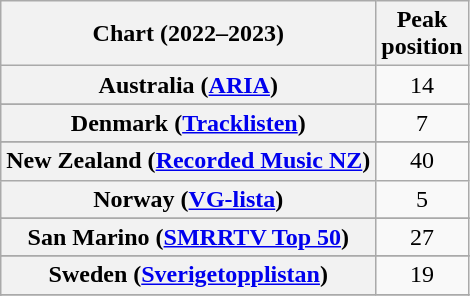<table class="wikitable sortable plainrowheaders" style="text-align:center">
<tr>
<th scope="col">Chart (2022–2023)</th>
<th scope="col">Peak<br>position</th>
</tr>
<tr>
<th scope="row">Australia (<a href='#'>ARIA</a>)</th>
<td>14</td>
</tr>
<tr>
</tr>
<tr>
</tr>
<tr>
</tr>
<tr>
</tr>
<tr>
</tr>
<tr>
</tr>
<tr>
</tr>
<tr>
</tr>
<tr>
</tr>
<tr>
<th scope="row">Denmark (<a href='#'>Tracklisten</a>)</th>
<td>7</td>
</tr>
<tr>
</tr>
<tr>
</tr>
<tr>
</tr>
<tr>
</tr>
<tr>
</tr>
<tr>
<th scope="row">New Zealand (<a href='#'>Recorded Music NZ</a>)</th>
<td>40</td>
</tr>
<tr>
<th scope="row">Norway (<a href='#'>VG-lista</a>)</th>
<td>5</td>
</tr>
<tr>
</tr>
<tr>
<th scope="row">San Marino (<a href='#'>SMRRTV Top 50</a>)</th>
<td>27</td>
</tr>
<tr>
</tr>
<tr>
<th scope="row">Sweden (<a href='#'>Sverigetopplistan</a>)</th>
<td>19</td>
</tr>
<tr>
</tr>
<tr>
</tr>
<tr>
</tr>
<tr>
</tr>
<tr>
</tr>
</table>
